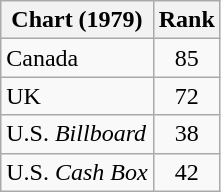<table class="wikitable sortable">
<tr>
<th align="left">Chart (1979)</th>
<th style="text-align:center;">Rank</th>
</tr>
<tr>
<td>Canada </td>
<td style="text-align:center;">85</td>
</tr>
<tr>
<td>UK </td>
<td style="text-align:center;">72</td>
</tr>
<tr>
<td>U.S. <em>Billboard</em> </td>
<td style="text-align:center;">38</td>
</tr>
<tr>
<td>U.S. <em>Cash Box</em> </td>
<td style="text-align:center;">42</td>
</tr>
</table>
